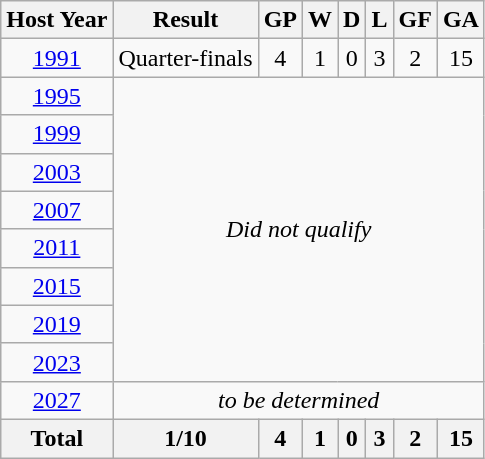<table class="wikitable" style="text-align: center;">
<tr>
<th>Host Year</th>
<th>Result</th>
<th>GP</th>
<th>W</th>
<th>D</th>
<th>L</th>
<th>GF</th>
<th>GA</th>
</tr>
<tr>
<td> <a href='#'>1991</a></td>
<td>Quarter-finals</td>
<td>4</td>
<td>1</td>
<td>0</td>
<td>3</td>
<td>2</td>
<td>15</td>
</tr>
<tr>
<td> <a href='#'>1995</a></td>
<td colspan=8 rowspan=8><em>Did not qualify</em></td>
</tr>
<tr>
<td> <a href='#'>1999</a></td>
</tr>
<tr>
<td> <a href='#'>2003</a></td>
</tr>
<tr>
<td> <a href='#'>2007</a></td>
</tr>
<tr>
<td> <a href='#'>2011</a></td>
</tr>
<tr>
<td> <a href='#'>2015</a></td>
</tr>
<tr>
<td> <a href='#'>2019</a></td>
</tr>
<tr>
<td>  <a href='#'>2023</a></td>
</tr>
<tr>
<td> <a href='#'>2027</a></td>
<td colspan=8><em>to be determined</em></td>
</tr>
<tr>
<th><strong>Total</strong></th>
<th><strong>1/10</strong></th>
<th><strong>4</strong></th>
<th><strong>1</strong></th>
<th><strong>0</strong></th>
<th><strong>3</strong></th>
<th><strong>2</strong></th>
<th><strong>15</strong></th>
</tr>
</table>
